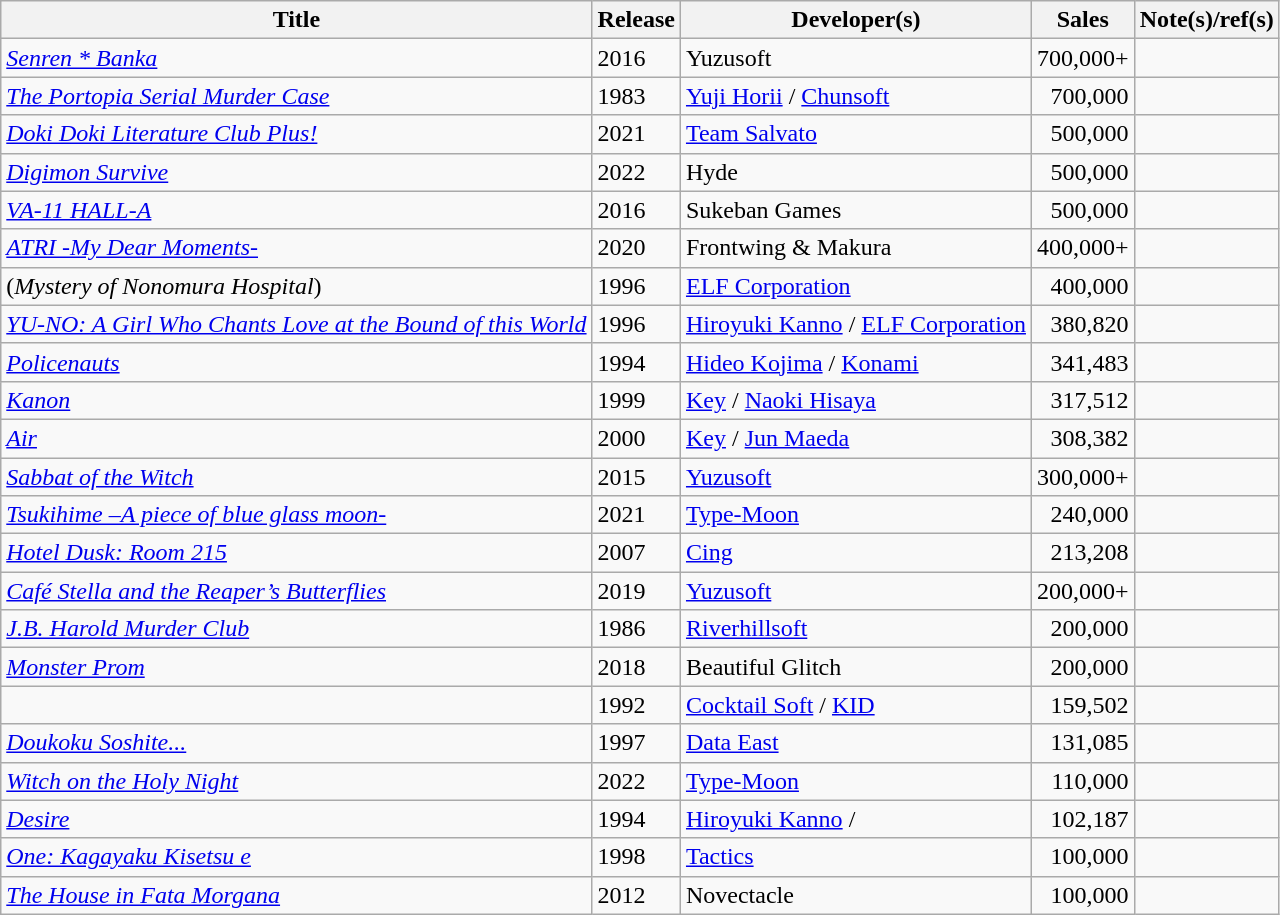<table class="wikitable sortable">
<tr>
<th>Title</th>
<th>Release</th>
<th>Developer(s)</th>
<th>Sales</th>
<th class="unsortable">Note(s)/ref(s)</th>
</tr>
<tr>
<td><em><a href='#'>Senren * Banka</a></em></td>
<td>2016</td>
<td>Yuzusoft</td>
<td align="right">700,000+</td>
<td></td>
</tr>
<tr>
<td><em><a href='#'>The Portopia Serial Murder Case</a></em></td>
<td>1983</td>
<td><a href='#'>Yuji Horii</a> / <a href='#'>Chunsoft</a></td>
<td align="right">700,000</td>
<td></td>
</tr>
<tr>
<td><em><a href='#'>Doki Doki Literature Club Plus!</a></em></td>
<td>2021</td>
<td><a href='#'>Team Salvato</a></td>
<td align="right">500,000</td>
<td></td>
</tr>
<tr>
<td><em><a href='#'>Digimon Survive</a></em></td>
<td>2022</td>
<td>Hyde</td>
<td align="right">500,000</td>
<td></td>
</tr>
<tr>
<td><em><a href='#'>VA-11 HALL-A</a></em></td>
<td>2016</td>
<td>Sukeban Games</td>
<td align="right">500,000</td>
<td></td>
</tr>
<tr>
<td><em><a href='#'>ATRI -My Dear Moments-</a></em></td>
<td>2020</td>
<td>Frontwing & Makura</td>
<td align="right">400,000+</td>
<td></td>
</tr>
<tr>
<td> (<em>Mystery of Nonomura Hospital</em>)</td>
<td>1996</td>
<td><a href='#'>ELF Corporation</a></td>
<td align="right">400,000</td>
<td></td>
</tr>
<tr>
<td><em><a href='#'>YU-NO: A Girl Who Chants Love at the Bound of this World</a></em></td>
<td>1996</td>
<td><a href='#'>Hiroyuki Kanno</a> / <a href='#'>ELF Corporation</a></td>
<td align="right">380,820</td>
<td></td>
</tr>
<tr>
<td><em><a href='#'>Policenauts</a></em></td>
<td>1994</td>
<td><a href='#'>Hideo Kojima</a> / <a href='#'>Konami</a></td>
<td align="right">341,483</td>
<td></td>
</tr>
<tr>
<td><em><a href='#'>Kanon</a></em></td>
<td>1999</td>
<td><a href='#'>Key</a> / <a href='#'>Naoki Hisaya</a></td>
<td align="right">317,512</td>
<td></td>
</tr>
<tr>
<td><em><a href='#'>Air</a></em></td>
<td>2000</td>
<td><a href='#'>Key</a> / <a href='#'>Jun Maeda</a></td>
<td align="right">308,382</td>
<td></td>
</tr>
<tr>
<td><em><a href='#'>Sabbat of the Witch</a></em></td>
<td>2015</td>
<td><a href='#'>Yuzusoft</a></td>
<td align="right">300,000+</td>
<td></td>
</tr>
<tr>
<td><em><a href='#'>Tsukihime –A piece of blue glass moon-</a></em></td>
<td>2021</td>
<td><a href='#'>Type-Moon</a></td>
<td align="right">240,000</td>
<td></td>
</tr>
<tr>
<td><em><a href='#'>Hotel Dusk: Room 215</a></em></td>
<td>2007</td>
<td><a href='#'>Cing</a></td>
<td align="right">213,208</td>
<td></td>
</tr>
<tr>
<td><em><a href='#'>Café Stella and the Reaper’s Butterflies</a></em></td>
<td>2019</td>
<td><a href='#'>Yuzusoft</a></td>
<td align="right">200,000+</td>
<td></td>
</tr>
<tr>
<td><em><a href='#'>J.B. Harold Murder Club</a></em></td>
<td>1986</td>
<td><a href='#'>Riverhillsoft</a></td>
<td align="right">200,000</td>
<td></td>
</tr>
<tr>
<td><em><a href='#'>Monster Prom</a></em></td>
<td>2018</td>
<td>Beautiful Glitch</td>
<td align="right">200,000</td>
<td></td>
</tr>
<tr>
<td></td>
<td>1992</td>
<td><a href='#'>Cocktail Soft</a> / <a href='#'>KID</a></td>
<td align="right">159,502</td>
<td></td>
</tr>
<tr>
<td><em><a href='#'>Doukoku Soshite...</a></em></td>
<td>1997</td>
<td><a href='#'>Data East</a></td>
<td align="right">131,085</td>
<td></td>
</tr>
<tr>
<td><em><a href='#'>Witch on the Holy Night</a></em></td>
<td>2022</td>
<td><a href='#'>Type-Moon</a></td>
<td align="right">110,000</td>
<td></td>
</tr>
<tr>
<td><em><a href='#'>Desire</a></em></td>
<td>1994</td>
<td><a href='#'>Hiroyuki Kanno</a> / </td>
<td align="right">102,187</td>
<td></td>
</tr>
<tr>
<td><em><a href='#'>One: Kagayaku Kisetsu e</a></em></td>
<td>1998</td>
<td><a href='#'>Tactics</a></td>
<td align="right">100,000</td>
<td></td>
</tr>
<tr>
<td><em><a href='#'>The House in Fata Morgana</a></em></td>
<td>2012</td>
<td>Novectacle</td>
<td align="right">100,000</td>
<td></td>
</tr>
</table>
